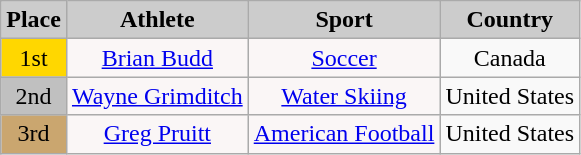<table class="wikitable" style="float:left;">
<tr>
<th style="background:#ccc; text-align:Center;">Place</th>
<th style="background:#ccc; text-align:Center;">Athlete</th>
<th style="background:#ccc; text-align:Center;">Sport</th>
<th style="background:#ccc; text-align:Center;">Country</th>
</tr>
<tr>
<td style="text-align:center; background:Gold;">1st</td>
<td style="text-align:center; background:#faf6f6;"><a href='#'>Brian Budd</a></td>
<td style="text-align:center; background:#faf6f6;"><a href='#'>Soccer</a></td>
<td style="text-align:center;">Canada </td>
</tr>
<tr>
<td style="text-align:center; background:Silver;">2nd</td>
<td style="text-align:center; background:#faf6f6;"><a href='#'>Wayne Grimditch</a></td>
<td style="text-align:center; background:#faf6f6;"><a href='#'>Water Skiing</a></td>
<td style="text-align:center;">United States </td>
</tr>
<tr>
<td style="text-align:center; background:#caa66f;">3rd</td>
<td style="text-align:center; background:#faf6f6;"><a href='#'>Greg Pruitt</a></td>
<td style="text-align:center; background:#faf6f6;"><a href='#'>American Football</a></td>
<td style="text-align:center;">United States </td>
</tr>
</table>
